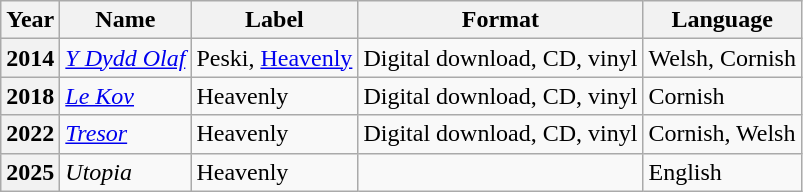<table class="wikitable plainrowheaders">
<tr>
<th scope="col">Year</th>
<th scope="col">Name</th>
<th scope="col">Label</th>
<th scope="col">Format</th>
<th scope="col">Language</th>
</tr>
<tr>
<th scope="row">2014</th>
<td><em><a href='#'>Y Dydd Olaf</a></em></td>
<td>Peski, <a href='#'>Heavenly</a></td>
<td>Digital download, CD, vinyl</td>
<td>Welsh, Cornish</td>
</tr>
<tr>
<th scope="row">2018</th>
<td><em><a href='#'>Le Kov</a></em></td>
<td>Heavenly</td>
<td>Digital download, CD, vinyl</td>
<td>Cornish</td>
</tr>
<tr>
<th scope="row">2022</th>
<td><em><a href='#'>Tresor</a></em></td>
<td>Heavenly</td>
<td>Digital download, CD, vinyl</td>
<td>Cornish, Welsh</td>
</tr>
<tr>
<th scope="row">2025</th>
<td><em>Utopia</em></td>
<td>Heavenly</td>
<td></td>
<td>English</td>
</tr>
</table>
